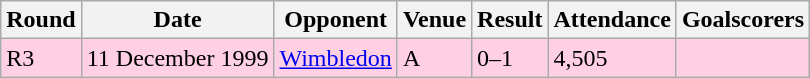<table class="wikitable">
<tr>
<th>Round</th>
<th>Date</th>
<th>Opponent</th>
<th>Venue</th>
<th>Result</th>
<th>Attendance</th>
<th>Goalscorers</th>
</tr>
<tr style="background-color: #ffd0e3;">
<td>R3</td>
<td>11 December 1999</td>
<td><a href='#'>Wimbledon</a></td>
<td>A</td>
<td>0–1</td>
<td>4,505</td>
<td></td>
</tr>
</table>
